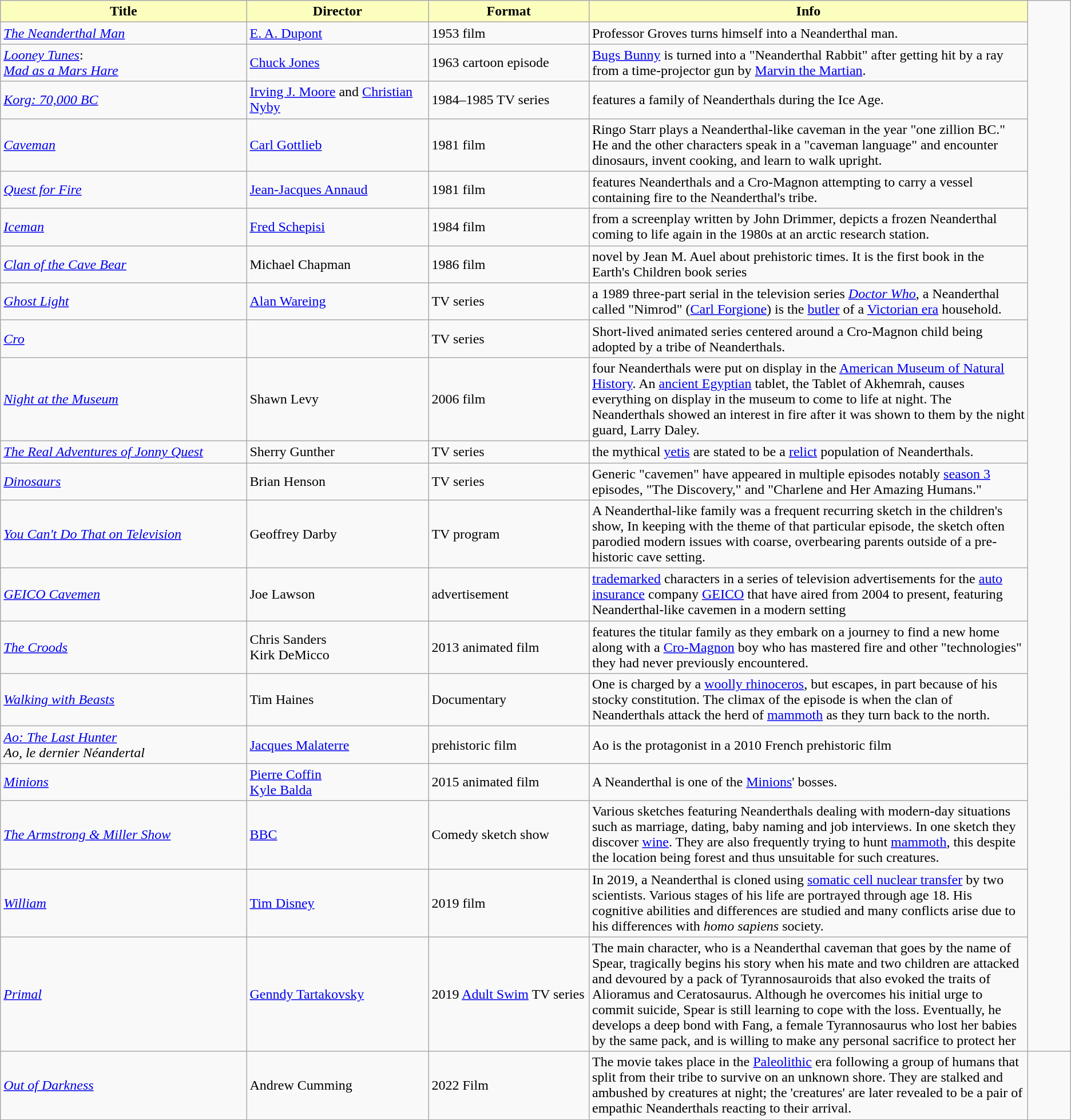<table class="wikitable sortable mw-collapsible mw-collapsed">
<tr>
<th scope="row" style="width: 23%; font-size:100%; background:#fcfebe; color:#000000;">Title</th>
<th scope="row" style="width: 17%; font-size:100%; background:#fcfebe; color:#000000;">Director</th>
<th scope="row" style="width: 15%; font-size:100%; background:#fcfebe; color:#000000;">Format</th>
<th scope="row" style="width: 41%; font-size:100%; background:#fcfebe; color:#000000;">Info</th>
</tr>
<tr>
<td><em><a href='#'>The Neanderthal Man</a></em></td>
<td><a href='#'>E. A. Dupont</a></td>
<td>1953 film</td>
<td>Professor Groves turns himself into a Neanderthal man.</td>
</tr>
<tr>
<td><em><a href='#'>Looney Tunes</a></em>: <br><em><a href='#'>Mad as a Mars Hare</a></em></td>
<td><a href='#'>Chuck Jones</a></td>
<td>1963 cartoon episode</td>
<td><a href='#'>Bugs Bunny</a> is turned into a "Neanderthal Rabbit" after getting hit by a ray from a time-projector gun by <a href='#'>Marvin the Martian</a>.</td>
</tr>
<tr>
<td><em><a href='#'>Korg: 70,000 BC</a></em></td>
<td><a href='#'>Irving J. Moore</a> and <a href='#'>Christian Nyby</a></td>
<td>1984–1985 TV series</td>
<td>features a family of Neanderthals during the Ice Age.</td>
</tr>
<tr>
<td><em><a href='#'>Caveman</a></em></td>
<td><a href='#'>Carl Gottlieb</a></td>
<td>1981 film</td>
<td>Ringo Starr plays a Neanderthal-like caveman in the year "one zillion BC." He and the other characters speak in a "caveman language" and encounter dinosaurs, invent cooking, and learn to walk upright.</td>
</tr>
<tr>
<td><em><a href='#'>Quest for Fire</a></em></td>
<td><a href='#'>Jean-Jacques Annaud</a></td>
<td>1981 film</td>
<td>features Neanderthals and a Cro-Magnon attempting to carry a vessel containing fire to the Neanderthal's tribe.</td>
</tr>
<tr>
<td><em><a href='#'>Iceman</a></em></td>
<td><a href='#'>Fred Schepisi</a></td>
<td>1984 film</td>
<td>from a screenplay written by John Drimmer, depicts a frozen Neanderthal coming to life again in the 1980s at an arctic research station.</td>
</tr>
<tr>
<td><em><a href='#'>Clan of the Cave Bear</a></em></td>
<td>Michael Chapman</td>
<td>1986 film</td>
<td>novel by Jean M. Auel about prehistoric times. It is the first book in the Earth's Children book series</td>
</tr>
<tr>
<td><em><a href='#'>Ghost Light</a></em></td>
<td><a href='#'>Alan Wareing</a></td>
<td>TV series</td>
<td>a 1989 three-part serial in the television series <em><a href='#'>Doctor Who</a></em>, a Neanderthal called "Nimrod" (<a href='#'>Carl Forgione</a>) is the <a href='#'>butler</a> of a <a href='#'>Victorian era</a> household.</td>
</tr>
<tr>
<td><em><a href='#'>Cro</a></em></td>
<td></td>
<td>TV series</td>
<td>Short-lived animated series centered around a Cro-Magnon child being adopted by a tribe of Neanderthals.</td>
</tr>
<tr>
<td><em><a href='#'>Night at the Museum</a></em></td>
<td>Shawn Levy</td>
<td>2006 film</td>
<td>four Neanderthals were put on display in the <a href='#'>American Museum of Natural History</a>. An <a href='#'>ancient Egyptian</a> tablet, the Tablet of Akhemrah, causes everything on display in the museum to come to life at night. The Neanderthals showed an interest in fire after it was shown to them by the night guard, Larry Daley.</td>
</tr>
<tr>
<td><em><a href='#'>The Real Adventures of Jonny Quest</a></em></td>
<td>Sherry Gunther</td>
<td>TV series</td>
<td>the mythical <a href='#'>yetis</a> are stated to be a <a href='#'>relict</a> population of Neanderthals.</td>
</tr>
<tr>
<td><em><a href='#'>Dinosaurs</a></em></td>
<td>Brian Henson</td>
<td>TV series</td>
<td>Generic "cavemen" have appeared in multiple episodes notably <a href='#'>season 3</a> episodes, "The Discovery," and "Charlene and Her Amazing Humans."</td>
</tr>
<tr>
<td><em><a href='#'>You Can't Do That on Television</a></em></td>
<td>Geoffrey Darby</td>
<td>TV program</td>
<td>A Neanderthal-like family was a frequent recurring sketch in the children's show, In keeping with the theme of that particular episode, the sketch often parodied modern issues with coarse, overbearing parents outside of a pre-historic cave setting.</td>
</tr>
<tr>
<td><em><a href='#'>GEICO Cavemen</a></em></td>
<td>Joe Lawson</td>
<td>advertisement</td>
<td><a href='#'>trademarked</a> characters in a series of television advertisements for the <a href='#'>auto insurance</a> company <a href='#'>GEICO</a> that have aired from 2004 to present, featuring Neanderthal-like cavemen in a modern setting</td>
</tr>
<tr>
<td><em><a href='#'>The Croods</a></em></td>
<td>Chris Sanders<br> Kirk DeMicco</td>
<td>2013 animated film</td>
<td>features the titular family as they embark on a journey to find a new home along with a <a href='#'>Cro-Magnon</a> boy who has mastered fire and other "technologies" they had never previously encountered.</td>
</tr>
<tr>
<td><em><a href='#'>Walking with Beasts</a></em></td>
<td>Tim Haines</td>
<td>Documentary</td>
<td>One is charged by a <a href='#'>woolly rhinoceros</a>, but escapes, in part because of his stocky constitution. The climax of the episode is when the clan of Neanderthals attack the herd of <a href='#'>mammoth</a> as they turn back to the north.</td>
</tr>
<tr>
<td><em><a href='#'>Ao: The Last Hunter</a></em><br> <em>Ao, le dernier Néandertal</em></td>
<td><a href='#'>Jacques Malaterre</a></td>
<td>prehistoric film</td>
<td>Ao is the protagonist in a 2010 French prehistoric film</td>
</tr>
<tr>
<td><em><a href='#'>Minions</a></em></td>
<td><a href='#'>Pierre Coffin</a><br><a href='#'>Kyle Balda</a></td>
<td>2015 animated film</td>
<td>A Neanderthal is one of the <a href='#'>Minions</a>' bosses.</td>
</tr>
<tr>
<td><em><a href='#'>The Armstrong & Miller Show</a></em></td>
<td><a href='#'>BBC</a></td>
<td>Comedy sketch show</td>
<td>Various sketches featuring Neanderthals dealing with modern-day situations such as marriage, dating, baby naming and job interviews. In one sketch they discover <a href='#'>wine</a>. They are also frequently trying to hunt <a href='#'>mammoth</a>, this despite the location being forest and thus unsuitable for such creatures.</td>
</tr>
<tr>
<td><em><a href='#'>William</a></em></td>
<td><a href='#'>Tim Disney</a></td>
<td>2019 film</td>
<td>In 2019, a Neanderthal is cloned using <a href='#'>somatic cell nuclear transfer</a> by two scientists. Various stages of his life are portrayed through age 18. His cognitive abilities and differences are studied and many conflicts arise due to his differences with <em>homo sapiens</em> society.</td>
</tr>
<tr>
<td><em><a href='#'>Primal</a></em></td>
<td><a href='#'>Genndy Tartakovsky</a></td>
<td>2019 <a href='#'>Adult Swim</a> TV series</td>
<td>The main character, who is a Neanderthal caveman that goes by the name of Spear, tragically begins his story when his mate and two children are attacked and devoured by a pack of Tyrannosauroids that also evoked the traits of Alioramus and Ceratosaurus. Although he overcomes his initial urge to commit suicide, Spear is still learning to cope with the loss. Eventually, he develops a deep bond with Fang, a female Tyrannosaurus who lost her babies by the same pack, and is willing to make any personal sacrifice to protect her</td>
</tr>
<tr>
<td><em><a href='#'>Out of Darkness</a></em></td>
<td>Andrew Cumming</td>
<td>2022 Film</td>
<td>The movie takes place in the <a href='#'>Paleolithic</a> era following a group of humans that split from their tribe to survive on an unknown shore. They are stalked and ambushed by creatures at night; the 'creatures' are later revealed to be a pair of empathic Neanderthals reacting to their arrival.</td>
<td></td>
</tr>
</table>
